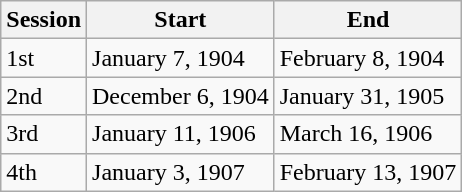<table class="wikitable">
<tr>
<th>Session</th>
<th>Start</th>
<th>End</th>
</tr>
<tr>
<td>1st</td>
<td>January 7, 1904</td>
<td>February 8, 1904</td>
</tr>
<tr>
<td>2nd</td>
<td>December 6, 1904</td>
<td>January 31, 1905</td>
</tr>
<tr>
<td>3rd</td>
<td>January 11, 1906</td>
<td>March 16, 1906</td>
</tr>
<tr>
<td>4th</td>
<td>January 3, 1907</td>
<td>February 13, 1907</td>
</tr>
</table>
